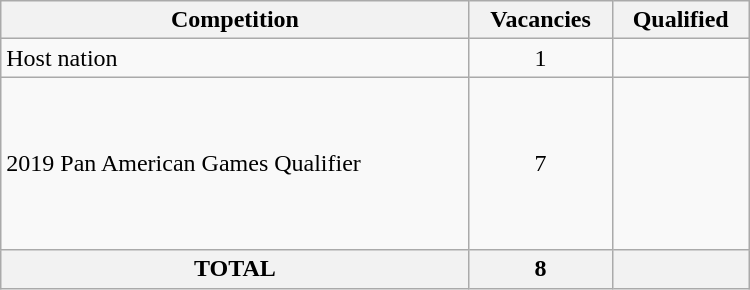<table class = "wikitable" width=500>
<tr>
<th>Competition</th>
<th>Vacancies</th>
<th>Qualified</th>
</tr>
<tr>
<td>Host nation</td>
<td align="center">1</td>
<td></td>
</tr>
<tr>
<td>2019 Pan American Games Qualifier</td>
<td align="center">7</td>
<td><br><br><br><br><br><br></td>
</tr>
<tr>
<th>TOTAL</th>
<th>8</th>
<th></th>
</tr>
</table>
